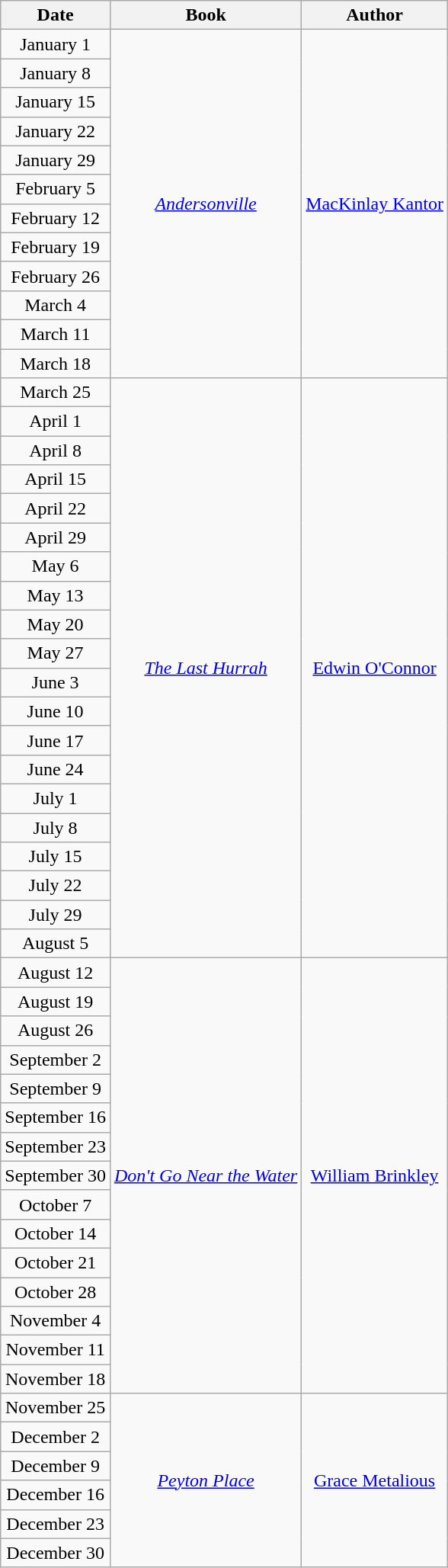<table class="wikitable sortable" style="text-align: center">
<tr>
<th>Date</th>
<th>Book</th>
<th>Author</th>
</tr>
<tr>
<td>January 1</td>
<td rowspan=12><em><a href='#'>Andersonville</a></em></td>
<td rowspan=12><a href='#'>MacKinlay Kantor</a></td>
</tr>
<tr>
<td>January 8</td>
</tr>
<tr>
<td>January 15</td>
</tr>
<tr>
<td>January 22</td>
</tr>
<tr>
<td>January 29</td>
</tr>
<tr>
<td>February 5</td>
</tr>
<tr>
<td>February 12</td>
</tr>
<tr>
<td>February 19</td>
</tr>
<tr>
<td>February 26</td>
</tr>
<tr>
<td>March 4</td>
</tr>
<tr>
<td>March 11</td>
</tr>
<tr>
<td>March 18</td>
</tr>
<tr>
<td>March 25</td>
<td rowspan=20><em><a href='#'>The Last Hurrah</a></em></td>
<td rowspan=20><a href='#'>Edwin O'Connor</a></td>
</tr>
<tr>
<td>April 1</td>
</tr>
<tr>
<td>April 8</td>
</tr>
<tr>
<td>April 15</td>
</tr>
<tr>
<td>April 22</td>
</tr>
<tr>
<td>April 29</td>
</tr>
<tr>
<td>May 6</td>
</tr>
<tr>
<td>May 13</td>
</tr>
<tr>
<td>May 20</td>
</tr>
<tr>
<td>May 27</td>
</tr>
<tr>
<td>June 3</td>
</tr>
<tr>
<td>June 10</td>
</tr>
<tr>
<td>June 17</td>
</tr>
<tr>
<td>June 24</td>
</tr>
<tr>
<td>July 1</td>
</tr>
<tr>
<td>July 8</td>
</tr>
<tr>
<td>July 15</td>
</tr>
<tr>
<td>July 22</td>
</tr>
<tr>
<td>July 29</td>
</tr>
<tr>
<td>August 5</td>
</tr>
<tr>
<td>August 12</td>
<td rowspan=15><em><a href='#'>Don't Go Near the Water</a></em></td>
<td rowspan=15><a href='#'>William Brinkley</a></td>
</tr>
<tr>
<td>August 19</td>
</tr>
<tr>
<td>August 26</td>
</tr>
<tr>
<td>September 2</td>
</tr>
<tr>
<td>September 9</td>
</tr>
<tr>
<td>September 16</td>
</tr>
<tr>
<td>September 23</td>
</tr>
<tr>
<td>September 30</td>
</tr>
<tr>
<td>October 7</td>
</tr>
<tr>
<td>October 14</td>
</tr>
<tr>
<td>October 21</td>
</tr>
<tr>
<td>October 28</td>
</tr>
<tr>
<td>November 4</td>
</tr>
<tr>
<td>November 11</td>
</tr>
<tr>
<td>November 18</td>
</tr>
<tr>
<td>November 25</td>
<td rowspan=6><em><a href='#'>Peyton Place</a></em></td>
<td rowspan=6><a href='#'>Grace Metalious</a></td>
</tr>
<tr>
<td>December 2</td>
</tr>
<tr>
<td>December 9</td>
</tr>
<tr>
<td>December 16</td>
</tr>
<tr>
<td>December 23</td>
</tr>
<tr>
<td>December 30</td>
</tr>
</table>
